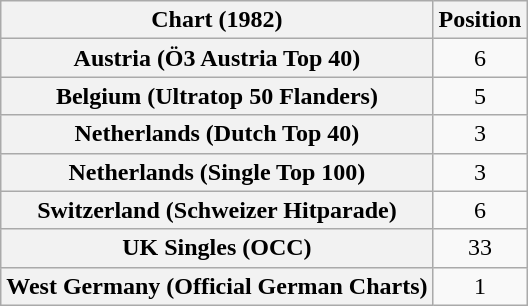<table class="wikitable sortable plainrowheaders" style="text-align:center">
<tr>
<th scope="col">Chart (1982)</th>
<th scope="col">Position</th>
</tr>
<tr>
<th scope="row">Austria (Ö3 Austria Top 40)</th>
<td>6</td>
</tr>
<tr>
<th scope="row">Belgium (Ultratop 50 Flanders)</th>
<td>5</td>
</tr>
<tr>
<th scope="row">Netherlands (Dutch Top 40)</th>
<td>3</td>
</tr>
<tr>
<th scope="row">Netherlands (Single Top 100)</th>
<td>3</td>
</tr>
<tr>
<th scope="row">Switzerland (Schweizer Hitparade)</th>
<td>6</td>
</tr>
<tr>
<th scope="row">UK Singles (OCC)</th>
<td>33</td>
</tr>
<tr>
<th scope="row">West Germany (Official German Charts)</th>
<td>1</td>
</tr>
</table>
